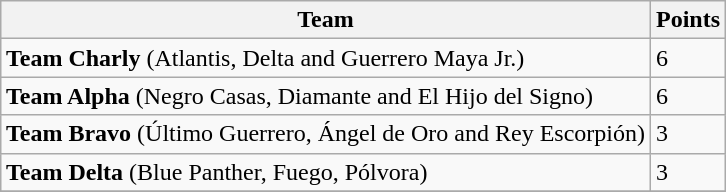<table class="wikitable" style="margin:1em auto;">
<tr>
<th>Team</th>
<th>Points</th>
</tr>
<tr>
<td><strong>Team Charly</strong> (Atlantis, Delta and Guerrero Maya Jr.)</td>
<td>6</td>
</tr>
<tr>
<td><strong>Team Alpha</strong> (Negro Casas, Diamante and El Hijo del Signo)</td>
<td>6</td>
</tr>
<tr>
<td><strong>Team Bravo</strong> (Último Guerrero, Ángel de Oro and Rey Escorpión)</td>
<td>3</td>
</tr>
<tr>
<td><strong>Team Delta</strong> (Blue Panther, Fuego, Pólvora)</td>
<td>3</td>
</tr>
<tr>
</tr>
</table>
